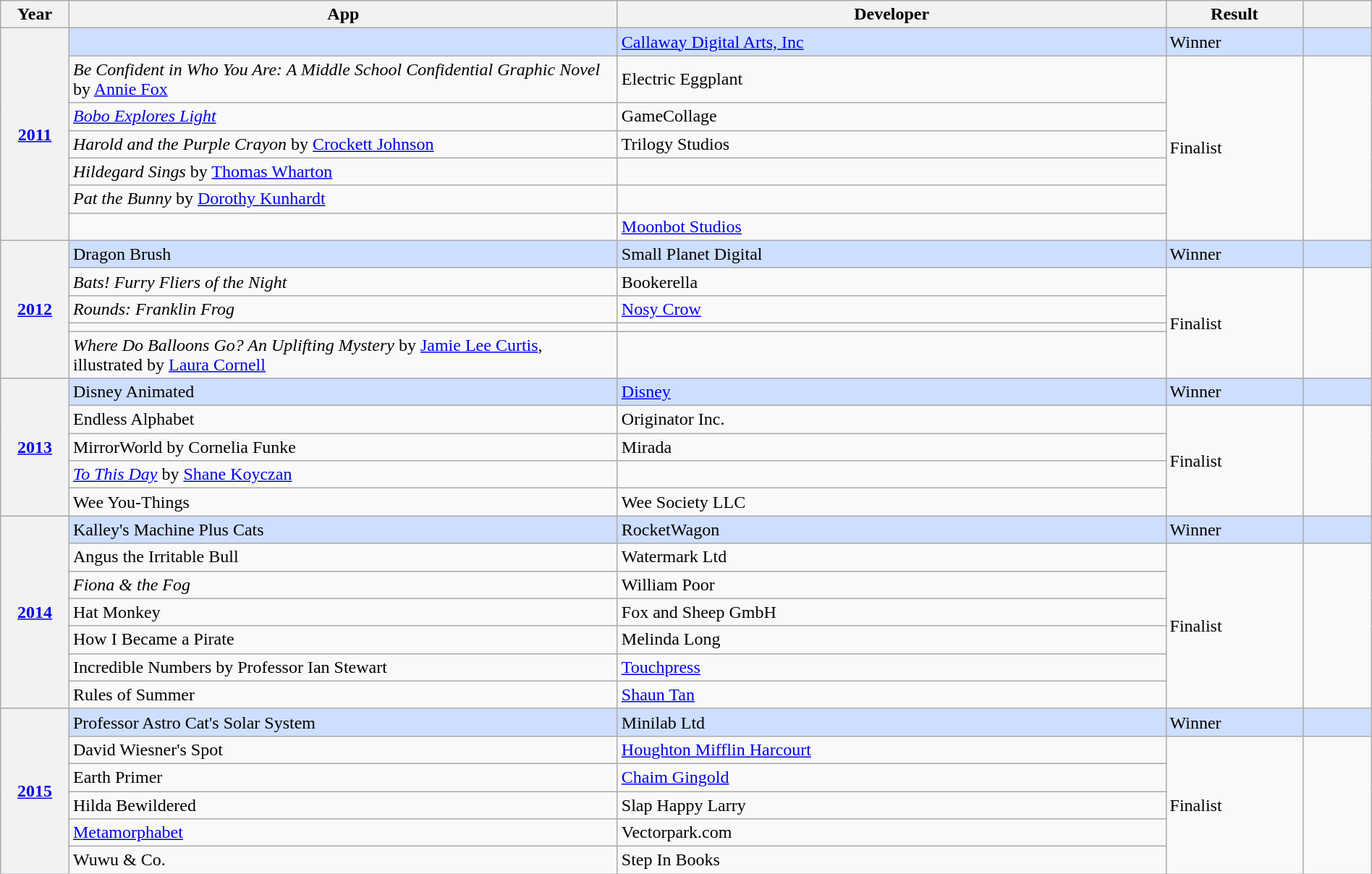<table class="wikitable sortable mw-collapsible" width="100%">
<tr>
<th scope=col width="5%">Year</th>
<th scope=col width="40%">App</th>
<th scope=col width="40%">Developer</th>
<th scope=col width="10%">Result</th>
<th scope=col width="5%" class="unsortable"></th>
</tr>
<tr style="background:#cddeff">
<th scope=row rowspan="7"><a href='#'>2011</a></th>
<td><em></em></td>
<td><a href='#'>Callaway Digital Arts, Inc</a></td>
<td>Winner</td>
<td></td>
</tr>
<tr>
<td><em>Be Confident in Who You Are: A Middle School Confidential Graphic Novel</em> by <a href='#'>Annie Fox</a></td>
<td>Electric Eggplant</td>
<td rowspan="6">Finalist</td>
<td rowspan="6"></td>
</tr>
<tr>
<td><em><a href='#'>Bobo Explores Light</a></em></td>
<td>GameCollage</td>
</tr>
<tr>
<td><em>Harold and the Purple Crayon</em> by <a href='#'>Crockett Johnson</a></td>
<td>Trilogy Studios</td>
</tr>
<tr>
<td><em>Hildegard Sings</em> by <a href='#'>Thomas Wharton</a></td>
<td></td>
</tr>
<tr>
<td><em>Pat the Bunny</em> by <a href='#'>Dorothy Kunhardt</a></td>
<td></td>
</tr>
<tr>
<td></td>
<td><a href='#'>Moonbot Studios</a></td>
</tr>
<tr style="background:#cddeff">
<th scope=row rowspan="5"><a href='#'>2012</a></th>
<td>Dragon Brush</td>
<td>Small Planet Digital</td>
<td>Winner</td>
<td></td>
</tr>
<tr>
<td><em>Bats! Furry Fliers of the Night</em></td>
<td>Bookerella</td>
<td rowspan="4">Finalist</td>
<td rowspan="4"></td>
</tr>
<tr>
<td><em>Rounds: Franklin Frog</em></td>
<td><a href='#'>Nosy Crow</a></td>
</tr>
<tr>
<td></td>
<td></td>
</tr>
<tr>
<td><em>Where Do Balloons Go? An Uplifting Mystery</em> by <a href='#'>Jamie Lee Curtis</a>, illustrated by <a href='#'>Laura Cornell</a></td>
<td></td>
</tr>
<tr style="background:#cddeff">
<th scope=row rowspan="5"><a href='#'>2013</a></th>
<td>Disney Animated</td>
<td><a href='#'>Disney</a></td>
<td>Winner</td>
<td></td>
</tr>
<tr>
<td>Endless Alphabet</td>
<td>Originator Inc.</td>
<td rowspan="4">Finalist</td>
<td rowspan="4"></td>
</tr>
<tr>
<td>MirrorWorld by Cornelia Funke</td>
<td>Mirada</td>
</tr>
<tr>
<td><em><a href='#'>To This Day</a></em> by <a href='#'>Shane Koyczan</a></td>
<td></td>
</tr>
<tr>
<td>Wee You-Things</td>
<td>Wee Society LLC</td>
</tr>
<tr style="background:#cddeff">
<th scope=row rowspan="7"><a href='#'>2014</a></th>
<td>Kalley's Machine Plus Cats</td>
<td>RocketWagon</td>
<td>Winner</td>
<td></td>
</tr>
<tr>
<td>Angus the Irritable Bull</td>
<td>Watermark Ltd</td>
<td rowspan="6">Finalist</td>
<td rowspan="6"></td>
</tr>
<tr>
<td><em>Fiona & the Fog</em></td>
<td>William Poor</td>
</tr>
<tr>
<td>Hat Monkey</td>
<td>Fox and Sheep GmbH</td>
</tr>
<tr>
<td>How I Became a Pirate</td>
<td>Melinda Long</td>
</tr>
<tr>
<td>Incredible Numbers by Professor Ian Stewart</td>
<td><a href='#'>Touchpress</a></td>
</tr>
<tr>
<td>Rules of Summer</td>
<td><a href='#'>Shaun Tan</a></td>
</tr>
<tr style="background:#cddeff">
<th scope=row rowspan="6"><a href='#'>2015</a></th>
<td>Professor Astro Cat's Solar System</td>
<td>Minilab Ltd</td>
<td>Winner</td>
<td></td>
</tr>
<tr>
<td>David Wiesner's Spot</td>
<td><a href='#'>Houghton Mifflin Harcourt</a></td>
<td rowspan="5">Finalist</td>
<td rowspan="5"></td>
</tr>
<tr>
<td>Earth Primer</td>
<td><a href='#'>Chaim Gingold</a></td>
</tr>
<tr>
<td>Hilda Bewildered</td>
<td>Slap Happy Larry</td>
</tr>
<tr>
<td><a href='#'>Metamorphabet</a></td>
<td>Vectorpark.com</td>
</tr>
<tr>
<td>Wuwu & Co.</td>
<td>Step In Books</td>
</tr>
</table>
